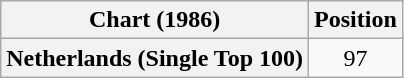<table class="wikitable plainrowheaders sortable" style="text-align:center">
<tr>
<th scope="col">Chart (1986)</th>
<th scope="col">Position</th>
</tr>
<tr>
<th scope="row">Netherlands (Single Top 100)</th>
<td>97</td>
</tr>
</table>
